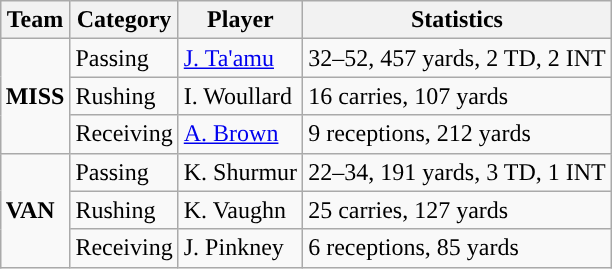<table class="wikitable" style="float: right;">
<tr>
<th>Team</th>
<th>Category</th>
<th>Player</th>
<th>Statistics</th>
</tr>
<tr>
<td rowspan=3><strong>MISS</strong></td>
<td>Passing</td>
<td><a href='#'>J. Ta'amu</a></td>
<td>32–52, 457 yards, 2 TD, 2 INT</td>
</tr>
<tr>
<td>Rushing</td>
<td>I. Woullard</td>
<td>16 carries, 107 yards</td>
</tr>
<tr>
<td>Receiving</td>
<td><a href='#'>A. Brown</a></td>
<td>9 receptions, 212 yards</td>
</tr>
<tr>
<td rowspan=3><strong>VAN</strong></td>
<td>Passing</td>
<td>K. Shurmur</td>
<td>22–34, 191 yards, 3 TD, 1 INT</td>
</tr>
<tr>
<td>Rushing</td>
<td>K. Vaughn</td>
<td>25 carries, 127 yards</td>
</tr>
<tr>
<td>Receiving</td>
<td>J. Pinkney</td>
<td>6 receptions, 85 yards</td>
</tr>
</table>
